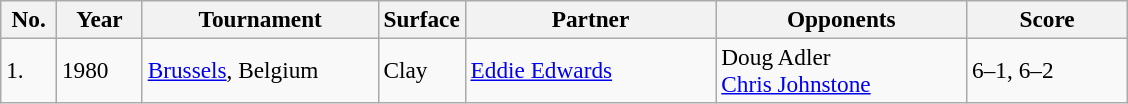<table class="sortable wikitable" style=font-size:97%>
<tr>
<th width=30>No.</th>
<th width=50>Year</th>
<th width=150>Tournament</th>
<th width=50>Surface</th>
<th width=160>Partner</th>
<th width=160>Opponents</th>
<th style="width:100px" class="unsortable">Score</th>
</tr>
<tr>
<td>1.</td>
<td>1980</td>
<td><a href='#'>Brussels</a>, Belgium</td>
<td>Clay</td>
<td> <a href='#'>Eddie Edwards</a></td>
<td> Doug Adler<br> <a href='#'>Chris Johnstone</a></td>
<td>6–1, 6–2</td>
</tr>
</table>
